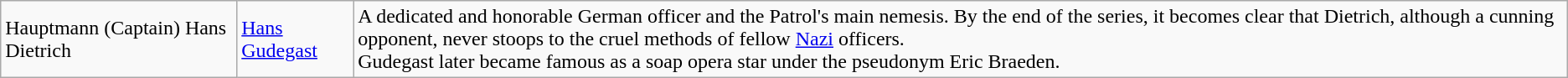<table class="wikitable">
<tr>
<td>Hauptmann (Captain) Hans Dietrich</td>
<td><a href='#'>Hans Gudegast</a></td>
<td>A dedicated and honorable German officer and the Patrol's main nemesis. By the end of the series, it becomes clear that Dietrich, although a cunning opponent, never stoops to the cruel methods of fellow <a href='#'>Nazi</a> officers.<br>Gudegast later became famous as a soap opera star under the pseudonym Eric Braeden.</td>
</tr>
</table>
